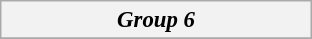<table class="wikitable collapsible collapsed" style="font-size:95%;">
<tr>
<th colspan="1" width="200"><em>Group 6</em></th>
</tr>
<tr>
</tr>
</table>
